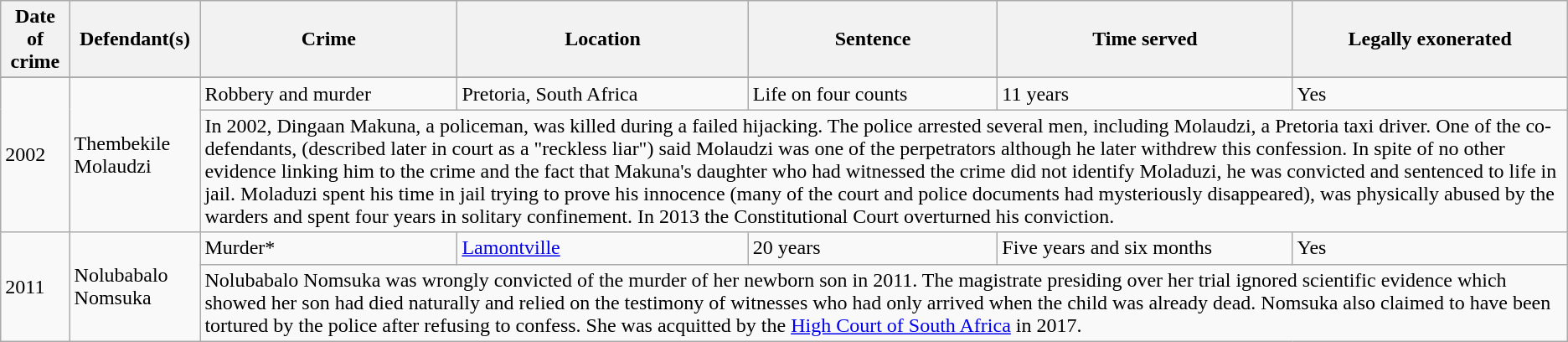<table class="wikitable sortable">
<tr>
<th>Date of crime</th>
<th>Defendant(s)</th>
<th>Crime</th>
<th>Location</th>
<th>Sentence</th>
<th>Time served</th>
<th>Legally exonerated</th>
</tr>
<tr>
</tr>
<tr ->
<td rowspan="2">2002</td>
<td rowspan="2">Thembekile Molaudzi</td>
<td>Robbery and murder</td>
<td>Pretoria, South Africa</td>
<td>Life on four counts</td>
<td>11 years</td>
<td>Yes</td>
</tr>
<tr>
<td colspan=5>In 2002, Dingaan Makuna, a policeman, was killed during a failed hijacking. The police arrested several men, including Molaudzi, a Pretoria taxi driver. One of the co-defendants, (described later in court as a "reckless liar") said Molaudzi was one of the perpetrators although he later withdrew this confession. In spite of no other evidence linking him to the crime and the fact that Makuna's daughter who had witnessed the crime did not identify Moladuzi, he was convicted and sentenced to life in jail. Moladuzi spent his time in jail trying to prove his innocence (many of the court and police documents had mysteriously disappeared), was physically abused by the warders and spent four years in solitary confinement. In 2013 the Constitutional Court overturned his conviction.</td>
</tr>
<tr>
<td rowspan="2">2011</td>
<td rowspan="2">Nolubabalo Nomsuka</td>
<td>Murder*</td>
<td><a href='#'>Lamontville</a></td>
<td>20 years</td>
<td>Five years and six months</td>
<td>Yes</td>
</tr>
<tr>
<td colspan=5>Nolubabalo Nomsuka was wrongly convicted of the murder of her newborn son in 2011. The magistrate presiding over her trial ignored scientific evidence which showed her son had died naturally and relied on the testimony of witnesses who had only arrived when the child was already dead. Nomsuka also claimed to have been tortured by the police after refusing to confess. She was acquitted by the <a href='#'>High Court of South Africa</a> in 2017.</td>
</tr>
</table>
